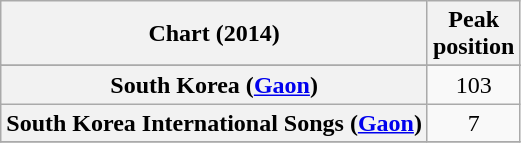<table class="wikitable sortable plainrowheaders" style="text-align:center">
<tr>
<th scope="col">Chart (2014)</th>
<th scope="col">Peak<br>position</th>
</tr>
<tr>
</tr>
<tr>
</tr>
<tr>
<th scope="row">South Korea (<a href='#'>Gaon</a>)</th>
<td>103</td>
</tr>
<tr>
<th scope="row">South Korea International Songs (<a href='#'>Gaon</a>)</th>
<td>7</td>
</tr>
<tr>
</tr>
</table>
